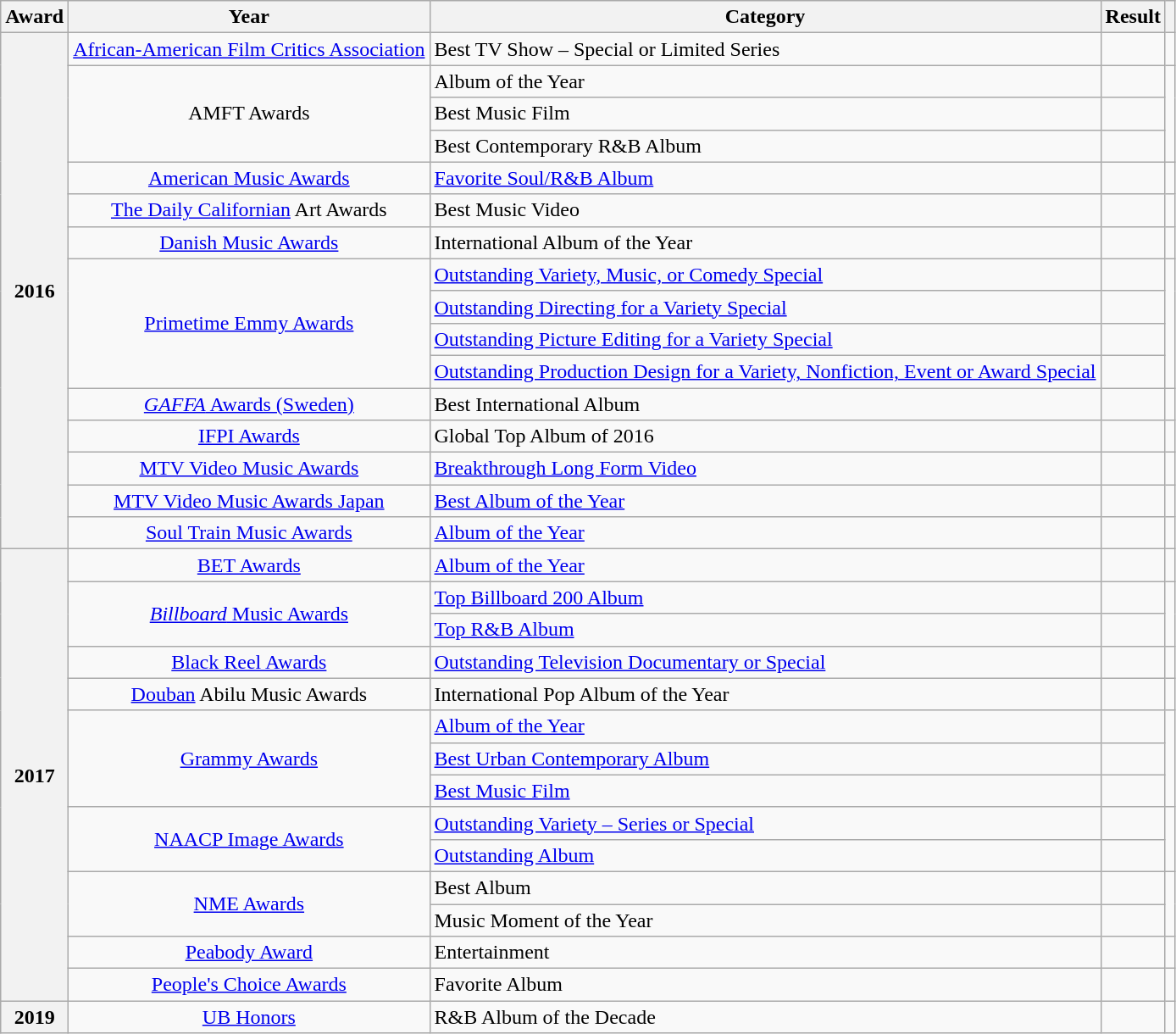<table class="wikitable sortable plainrowheaders" style="border:none; margin:0;">
<tr>
<th scope="col">Award</th>
<th scope="col">Year</th>
<th scope="col">Category</th>
<th scope="col">Result</th>
<th scope="col" class="unsortable"></th>
</tr>
<tr>
<th scope="row" style="text-align:center;" rowspan="16">2016</th>
<td style="text-align:center;"><a href='#'>African-American Film Critics Association</a></td>
<td>Best TV Show – Special or Limited Series</td>
<td></td>
<td style="text-align:center;"></td>
</tr>
<tr>
<td style="text-align:center;" rowspan="3">AMFT Awards</td>
<td>Album of the Year</td>
<td></td>
<td style="text-align:center;" rowspan="3"></td>
</tr>
<tr>
<td>Best Music Film</td>
<td></td>
</tr>
<tr>
<td>Best Contemporary R&B Album</td>
<td></td>
</tr>
<tr>
<td style="text-align:center;"><a href='#'>American Music Awards</a></td>
<td><a href='#'>Favorite Soul/R&B Album</a></td>
<td></td>
<td style="text-align:center;"></td>
</tr>
<tr>
<td style="text-align:center;"><a href='#'>The Daily Californian</a> Art Awards</td>
<td>Best Music Video</td>
<td></td>
<td style="text-align:center;"></td>
</tr>
<tr>
<td style="text-align:center;"><a href='#'>Danish Music Awards</a></td>
<td>International Album of the Year</td>
<td></td>
<td style="text-align:center;"></td>
</tr>
<tr>
<td style="text-align:center;" rowspan="4"><a href='#'>Primetime Emmy Awards</a></td>
<td><a href='#'>Outstanding Variety, Music, or Comedy Special</a></td>
<td></td>
<td rowspan="4" style="text-align:center;"></td>
</tr>
<tr>
<td><a href='#'>Outstanding Directing for a Variety Special</a></td>
<td></td>
</tr>
<tr>
<td><a href='#'>Outstanding Picture Editing for a Variety Special</a></td>
<td></td>
</tr>
<tr>
<td><a href='#'>Outstanding Production Design for a Variety, Nonfiction, Event or Award Special</a></td>
<td></td>
</tr>
<tr>
<td style="text-align:center;"><a href='#'><em>GAFFA</em> Awards (Sweden)</a></td>
<td>Best International Album</td>
<td></td>
<td style="text-align:center;"></td>
</tr>
<tr>
<td style="text-align:center;"><a href='#'>IFPI Awards</a></td>
<td>Global Top Album of 2016</td>
<td></td>
<td></td>
</tr>
<tr>
<td style="text-align:center;"><a href='#'>MTV Video Music Awards</a></td>
<td><a href='#'>Breakthrough Long Form Video</a></td>
<td></td>
<td style="text-align:center;"></td>
</tr>
<tr>
<td style="text-align:center;"><a href='#'>MTV Video Music Awards Japan</a></td>
<td><a href='#'>Best Album of the Year</a></td>
<td></td>
<td style="text-align:center;"></td>
</tr>
<tr>
<td style="text-align:center;"><a href='#'>Soul Train Music Awards</a></td>
<td><a href='#'>Album of the Year</a></td>
<td></td>
<td style="text-align:center;"></td>
</tr>
<tr>
<th scope="row" style="text-align:center;" rowspan="14">2017</th>
<td style="text-align:center;"><a href='#'>BET Awards</a></td>
<td><a href='#'>Album of the Year</a></td>
<td></td>
<td style="text-align:center;"></td>
</tr>
<tr>
<td style="text-align:center;" rowspan="2"><a href='#'><em>Billboard</em> Music Awards</a></td>
<td><a href='#'>Top Billboard 200 Album</a></td>
<td></td>
<td rowspan="2" style="text-align:center;"></td>
</tr>
<tr>
<td><a href='#'>Top R&B Album</a></td>
<td></td>
</tr>
<tr>
<td style="text-align:center;"><a href='#'>Black Reel Awards</a></td>
<td><a href='#'>Outstanding Television Documentary or Special</a></td>
<td></td>
<td style="text-align:center;"></td>
</tr>
<tr>
<td style="text-align:center;"><a href='#'>Douban</a> Abilu Music Awards</td>
<td>International Pop Album of the Year</td>
<td></td>
<td style="text-align:center;"></td>
</tr>
<tr>
<td style="text-align:center;" rowspan="3"><a href='#'>Grammy Awards</a></td>
<td><a href='#'>Album of the Year</a></td>
<td></td>
<td rowspan="3" style="text-align:center;"></td>
</tr>
<tr>
<td><a href='#'>Best Urban Contemporary Album</a></td>
<td></td>
</tr>
<tr>
<td><a href='#'>Best Music Film</a></td>
<td></td>
</tr>
<tr>
<td style="text-align:center;" rowspan="2"><a href='#'>NAACP Image Awards</a></td>
<td><a href='#'>Outstanding Variety – Series or Special</a></td>
<td></td>
<td style="text-align:center;" rowspan="2"></td>
</tr>
<tr>
<td><a href='#'>Outstanding Album</a></td>
<td></td>
</tr>
<tr>
<td style="text-align:center;" rowspan="2"><a href='#'>NME Awards</a></td>
<td>Best Album</td>
<td></td>
<td rowspan="2" style="text-align:center;"></td>
</tr>
<tr>
<td>Music Moment of the Year</td>
<td></td>
</tr>
<tr>
<td style="text-align:center;"><a href='#'>Peabody Award</a></td>
<td>Entertainment</td>
<td></td>
<td style="text-align:center;"></td>
</tr>
<tr>
<td style="text-align:center;"><a href='#'>People's Choice Awards</a></td>
<td>Favorite Album</td>
<td></td>
<td style="text-align:center;"></td>
</tr>
<tr>
<th scope="row" style="text-align:center;">2019</th>
<td style="text-align:center;" rowspan="18"><a href='#'>UB Honors</a></td>
<td>R&B Album of the Decade</td>
<td></td>
<td style="text-align:center;"></td>
</tr>
</table>
